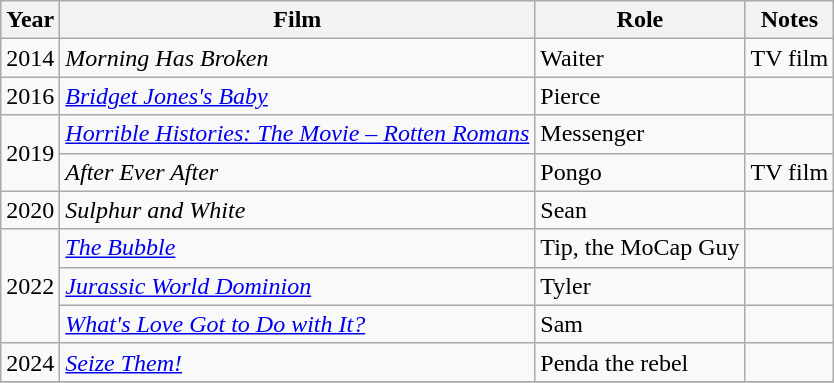<table class="wikitable sortable">
<tr>
<th>Year</th>
<th>Film</th>
<th>Role</th>
<th class="unsortable">Notes</th>
</tr>
<tr>
<td>2014</td>
<td><em>Morning Has Broken</em></td>
<td>Waiter</td>
<td>TV film</td>
</tr>
<tr>
<td>2016</td>
<td><em><a href='#'>Bridget Jones's Baby</a></em></td>
<td>Pierce</td>
<td></td>
</tr>
<tr>
<td rowspan="2">2019</td>
<td><em><a href='#'>Horrible Histories: The Movie – Rotten Romans</a></em></td>
<td>Messenger</td>
<td></td>
</tr>
<tr>
<td><em>After Ever After</em></td>
<td>Pongo</td>
<td>TV film</td>
</tr>
<tr>
<td>2020</td>
<td><em>Sulphur and White</em></td>
<td>Sean</td>
<td></td>
</tr>
<tr>
<td rowspan="3">2022</td>
<td><em><a href='#'>The Bubble</a></em></td>
<td>Tip, the MoCap Guy</td>
<td></td>
</tr>
<tr>
<td><em><a href='#'>Jurassic World Dominion</a></em></td>
<td>Tyler</td>
<td></td>
</tr>
<tr>
<td><em><a href='#'>What's Love Got to Do with It?</a></em></td>
<td>Sam</td>
<td></td>
</tr>
<tr>
<td>2024</td>
<td><em><a href='#'>Seize Them!</a></em></td>
<td>Penda the rebel</td>
<td></td>
</tr>
<tr>
</tr>
</table>
